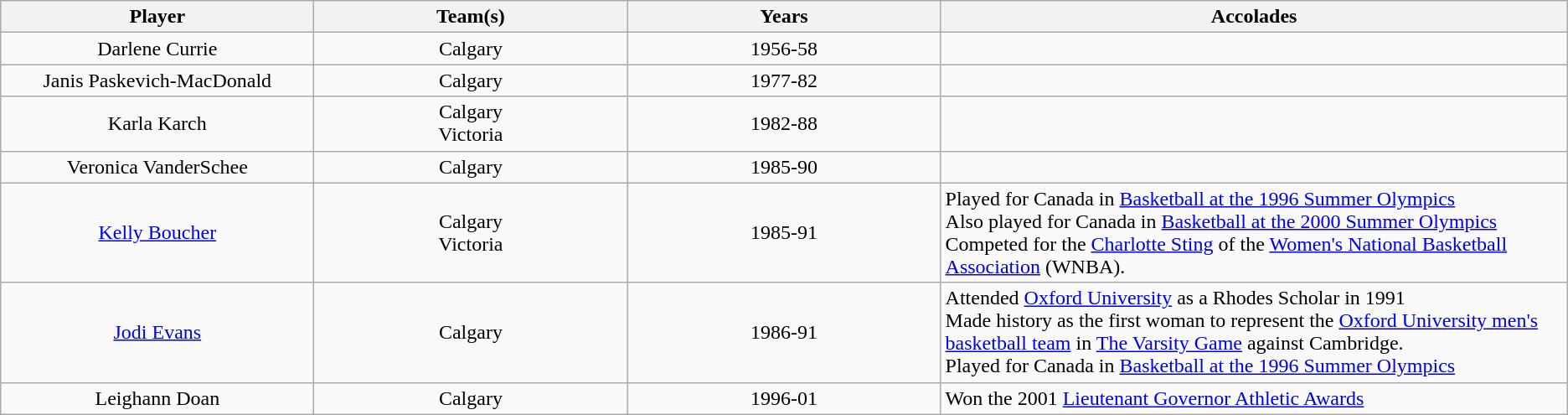<table class="wikitable" style="text-align:center">
<tr>
<th>Player</th>
<th style="width: 20%;">Team(s)</th>
<th style="width: 20%;">Years</th>
<th style="width: 40%;">Accolades</th>
</tr>
<tr>
<td>Darlene Currie</td>
<td>Calgary</td>
<td>1956-58</td>
<td style="text-align:left;"></td>
</tr>
<tr>
<td>Janis Paskevich-MacDonald</td>
<td>Calgary</td>
<td>1977-82</td>
<td style="text-align:left;"></td>
</tr>
<tr>
<td>Karla Karch</td>
<td>Calgary<br>Victoria</td>
<td>1982-88</td>
<td style="text-align:left;"></td>
</tr>
<tr>
<td>Veronica VanderSchee</td>
<td>Calgary</td>
<td>1985-90</td>
<td style="text-align:left;"></td>
</tr>
<tr>
<td><a href='#'>Kelly Boucher</a></td>
<td>Calgary<br>Victoria</td>
<td>1985-91</td>
<td style="text-align:left;">Played for Canada in <a href='#'>Basketball at the 1996 Summer Olympics</a><br>Also played for Canada in <a href='#'>Basketball at the 2000 Summer Olympics</a><br>Competed for the <a href='#'>Charlotte Sting</a> of the <a href='#'>Women's National Basketball Association</a> (WNBA).</td>
</tr>
<tr>
<td><a href='#'>Jodi Evans</a></td>
<td>Calgary</td>
<td>1986-91</td>
<td style="text-align:left;">Attended <a href='#'>Oxford University</a> as a Rhodes Scholar in 1991<br>Made history as the first woman to represent the <a href='#'>Oxford University men's basketball team</a> in <a href='#'>The Varsity Game</a> against Cambridge.<br>Played for Canada in <a href='#'>Basketball at the 1996 Summer Olympics</a></td>
</tr>
<tr>
<td>Leighann Doan</td>
<td>Calgary</td>
<td>1996-01</td>
<td style="text-align:left;">Won the 2001 <a href='#'>Lieutenant Governor Athletic Awards</a></td>
</tr>
</table>
